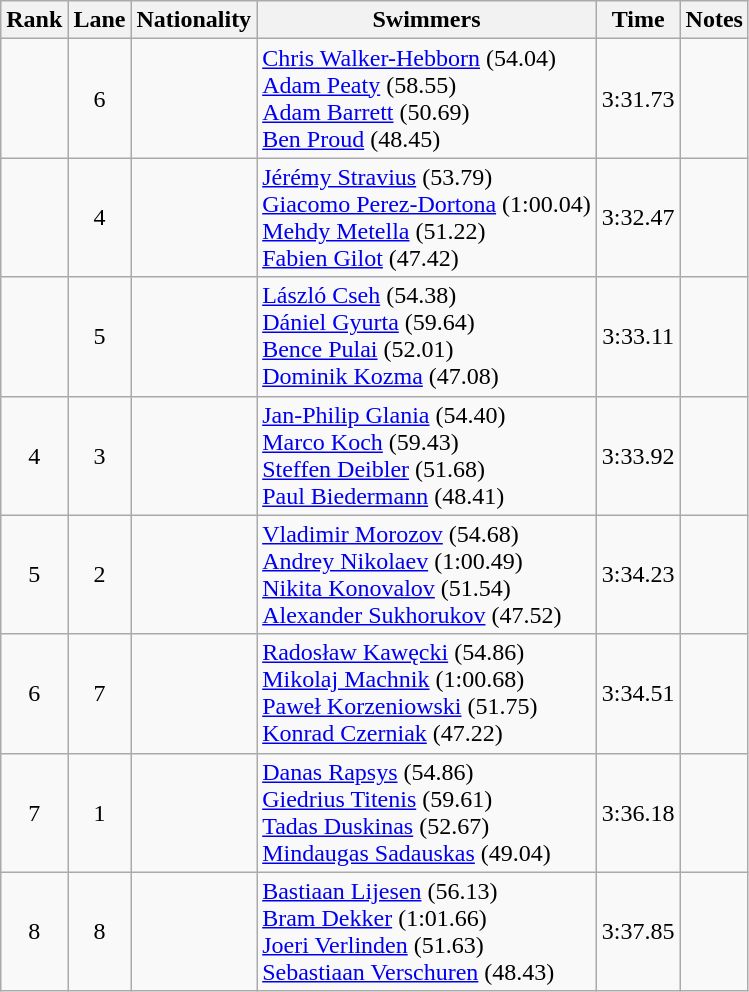<table class="wikitable sortable" style="text-align:center">
<tr>
<th>Rank</th>
<th>Lane</th>
<th>Nationality</th>
<th>Swimmers</th>
<th>Time</th>
<th>Notes</th>
</tr>
<tr>
<td></td>
<td>6</td>
<td align=left></td>
<td align=left><a href='#'>Chris Walker-Hebborn</a> (54.04)<br><a href='#'>Adam Peaty</a> (58.55)<br><a href='#'>Adam Barrett</a> (50.69)<br><a href='#'>Ben Proud</a> (48.45)</td>
<td>3:31.73</td>
<td></td>
</tr>
<tr>
<td></td>
<td>4</td>
<td align=left></td>
<td align=left><a href='#'>Jérémy Stravius</a> (53.79)<br><a href='#'>Giacomo Perez-Dortona</a> (1:00.04)<br><a href='#'>Mehdy Metella</a> (51.22)<br><a href='#'>Fabien Gilot</a> (47.42)</td>
<td>3:32.47</td>
<td></td>
</tr>
<tr>
<td></td>
<td>5</td>
<td align=left></td>
<td align=left><a href='#'>László Cseh</a> (54.38)<br><a href='#'>Dániel Gyurta</a> (59.64)<br><a href='#'>Bence Pulai</a> (52.01)<br><a href='#'>Dominik Kozma</a> (47.08)</td>
<td>3:33.11</td>
<td></td>
</tr>
<tr>
<td>4</td>
<td>3</td>
<td align=left></td>
<td align=left><a href='#'>Jan-Philip Glania</a> (54.40)<br><a href='#'>Marco Koch</a> (59.43)<br><a href='#'>Steffen Deibler</a> (51.68)<br><a href='#'>Paul Biedermann</a> (48.41)</td>
<td>3:33.92</td>
<td></td>
</tr>
<tr>
<td>5</td>
<td>2</td>
<td align=left></td>
<td align=left><a href='#'>Vladimir Morozov</a> (54.68)<br><a href='#'>Andrey Nikolaev</a> (1:00.49)<br><a href='#'>Nikita Konovalov</a> (51.54)<br><a href='#'>Alexander Sukhorukov</a> (47.52)</td>
<td>3:34.23</td>
<td></td>
</tr>
<tr>
<td>6</td>
<td>7</td>
<td align=left></td>
<td align=left><a href='#'>Radosław Kawęcki</a> (54.86)<br><a href='#'>Mikolaj Machnik</a> (1:00.68)<br><a href='#'>Paweł Korzeniowski</a> (51.75)<br><a href='#'>Konrad Czerniak</a> (47.22)</td>
<td>3:34.51</td>
<td></td>
</tr>
<tr>
<td>7</td>
<td>1</td>
<td align=left></td>
<td align=left><a href='#'>Danas Rapsys</a> (54.86)<br><a href='#'>Giedrius Titenis</a> (59.61)<br><a href='#'>Tadas Duskinas</a> (52.67)<br><a href='#'>Mindaugas Sadauskas</a> (49.04)</td>
<td>3:36.18</td>
<td></td>
</tr>
<tr>
<td>8</td>
<td>8</td>
<td align=left></td>
<td align=left><a href='#'>Bastiaan Lijesen</a> (56.13)<br><a href='#'>Bram Dekker</a> (1:01.66)<br><a href='#'>Joeri Verlinden</a> (51.63)<br><a href='#'>Sebastiaan Verschuren</a> (48.43)</td>
<td>3:37.85</td>
<td></td>
</tr>
</table>
